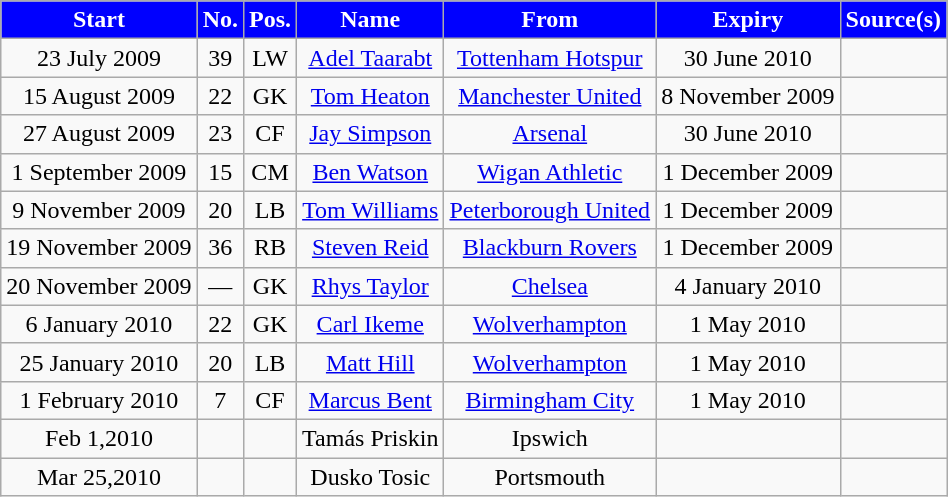<table class="wikitable" style="text-align:center">
<tr>
<th style="background:#0000FF; color:white; text-align:center;">Start</th>
<th style="background:#0000FF; color:white; text-align:center;">No.</th>
<th style="background:#0000FF; color:white; text-align:center;">Pos.</th>
<th style="background:#0000FF; color:white; text-align:center;">Name</th>
<th style="background:#0000FF; color:white; text-align:center;">From</th>
<th style="background:#0000FF; color:white; text-align:center;">Expiry</th>
<th style="background:#0000FF; color:white; text-align:center;">Source(s)</th>
</tr>
<tr>
<td>23 July 2009</td>
<td>39</td>
<td>LW</td>
<td> <a href='#'>Adel Taarabt</a></td>
<td> <a href='#'>Tottenham Hotspur</a></td>
<td>30 June 2010</td>
<td></td>
</tr>
<tr>
<td>15 August 2009</td>
<td>22</td>
<td>GK</td>
<td> <a href='#'>Tom Heaton</a></td>
<td> <a href='#'>Manchester United</a></td>
<td>8 November 2009</td>
<td></td>
</tr>
<tr>
<td>27 August 2009</td>
<td>23</td>
<td>CF</td>
<td> <a href='#'>Jay Simpson</a></td>
<td> <a href='#'>Arsenal</a></td>
<td>30 June 2010</td>
<td></td>
</tr>
<tr>
<td>1 September 2009</td>
<td>15</td>
<td>CM</td>
<td> <a href='#'>Ben Watson</a></td>
<td> <a href='#'>Wigan Athletic</a></td>
<td>1 December 2009</td>
<td></td>
</tr>
<tr>
<td>9 November 2009</td>
<td>20</td>
<td>LB</td>
<td> <a href='#'>Tom Williams</a></td>
<td> <a href='#'>Peterborough United</a></td>
<td>1 December 2009</td>
<td></td>
</tr>
<tr>
<td>19 November 2009</td>
<td>36</td>
<td>RB</td>
<td> <a href='#'>Steven Reid</a></td>
<td> <a href='#'>Blackburn Rovers</a></td>
<td>1 December 2009</td>
<td></td>
</tr>
<tr>
<td>20 November 2009</td>
<td>—</td>
<td>GK</td>
<td> <a href='#'>Rhys Taylor</a></td>
<td> <a href='#'>Chelsea</a></td>
<td>4 January 2010</td>
<td></td>
</tr>
<tr>
<td>6 January 2010</td>
<td>22</td>
<td>GK</td>
<td> <a href='#'>Carl Ikeme</a></td>
<td> <a href='#'>Wolverhampton</a></td>
<td>1 May 2010</td>
<td></td>
</tr>
<tr>
<td>25 January 2010</td>
<td>20</td>
<td>LB</td>
<td> <a href='#'>Matt Hill</a></td>
<td> <a href='#'>Wolverhampton</a></td>
<td>1 May 2010</td>
<td></td>
</tr>
<tr>
<td>1 February 2010</td>
<td>7</td>
<td>CF</td>
<td> <a href='#'>Marcus Bent</a></td>
<td> <a href='#'>Birmingham City</a></td>
<td>1 May 2010</td>
<td></td>
</tr>
<tr>
<td>Feb 1,2010</td>
<td></td>
<td></td>
<td>Tamás Priskin</td>
<td>Ipswich</td>
<td></td>
<td></td>
</tr>
<tr>
<td>Mar 25,2010</td>
<td></td>
<td></td>
<td>Dusko Tosic</td>
<td>Portsmouth</td>
<td></td>
<td></td>
</tr>
</table>
